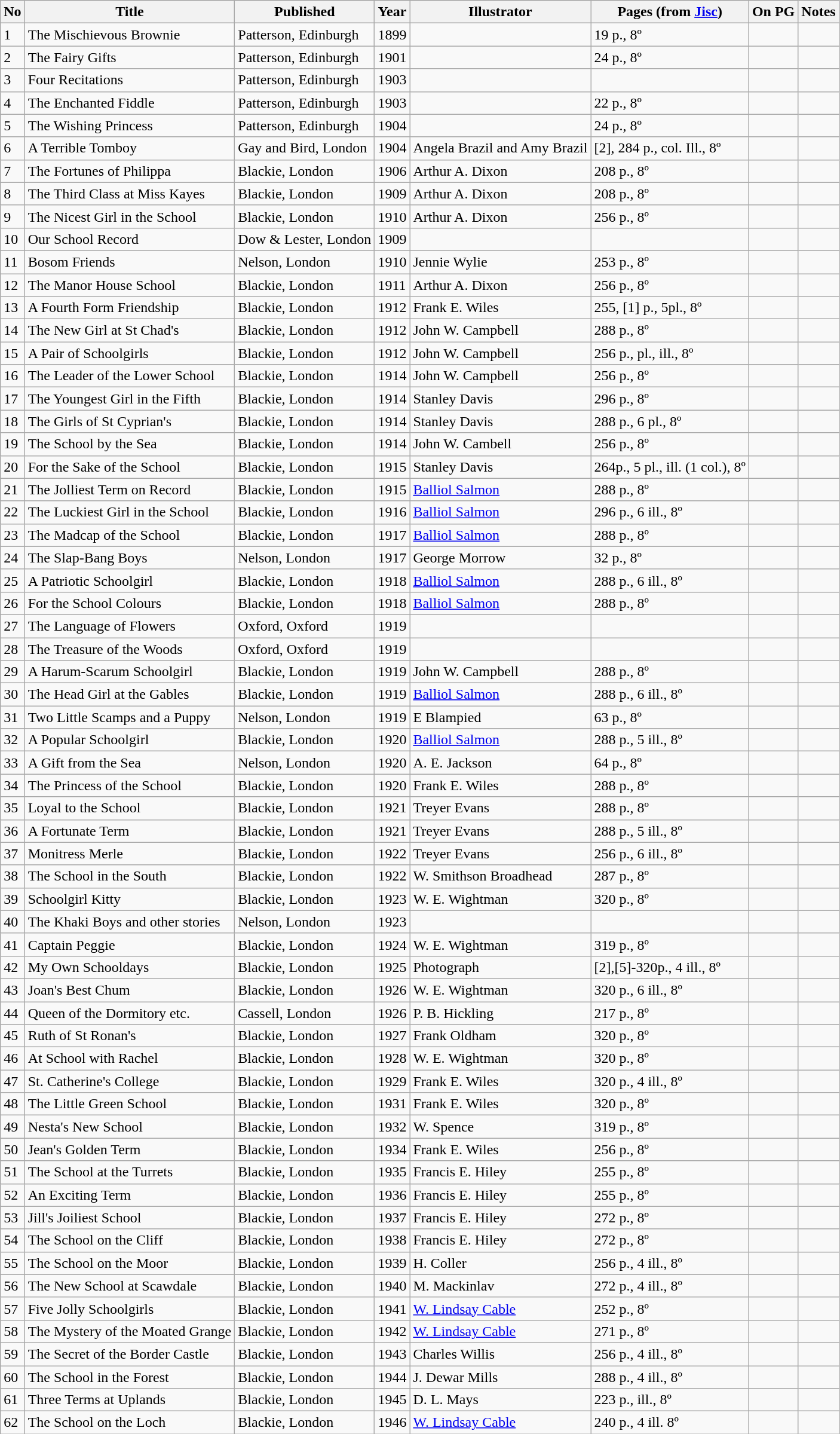<table class="wikitable sortable">
<tr>
<th>No</th>
<th>Title</th>
<th>Published</th>
<th>Year</th>
<th>Illustrator</th>
<th>Pages (from <a href='#'>Jisc</a>)</th>
<th>On PG</th>
<th>Notes</th>
</tr>
<tr>
<td>1</td>
<td>The Mischievous Brownie</td>
<td>Patterson, Edinburgh</td>
<td>1899</td>
<td></td>
<td>19 p., 8º</td>
<td></td>
<td></td>
</tr>
<tr>
<td>2</td>
<td>The Fairy Gifts</td>
<td>Patterson, Edinburgh</td>
<td>1901</td>
<td></td>
<td>24 p., 8º</td>
<td></td>
<td></td>
</tr>
<tr>
<td>3</td>
<td>Four Recitations</td>
<td>Patterson, Edinburgh</td>
<td>1903</td>
<td></td>
<td></td>
<td></td>
<td></td>
</tr>
<tr>
<td>4</td>
<td>The Enchanted Fiddle</td>
<td>Patterson, Edinburgh</td>
<td>1903</td>
<td></td>
<td>22 p., 8º</td>
<td></td>
<td></td>
</tr>
<tr>
<td>5</td>
<td>The Wishing Princess</td>
<td>Patterson, Edinburgh</td>
<td>1904</td>
<td></td>
<td>24 p., 8º</td>
<td></td>
<td></td>
</tr>
<tr>
<td>6</td>
<td>A Terrible Tomboy</td>
<td>Gay and Bird, London</td>
<td>1904</td>
<td>Angela Brazil and Amy Brazil</td>
<td>[2], 284 p., col. Ill., 8º</td>
<td></td>
<td></td>
</tr>
<tr>
<td>7</td>
<td>The Fortunes of Philippa</td>
<td>Blackie, London</td>
<td>1906</td>
<td>Arthur A. Dixon</td>
<td>208 p., 8º</td>
<td></td>
<td></td>
</tr>
<tr>
<td>8</td>
<td>The Third Class at Miss Kayes</td>
<td>Blackie, London</td>
<td>1909</td>
<td>Arthur A. Dixon</td>
<td>208 p., 8º</td>
<td></td>
<td></td>
</tr>
<tr>
<td>9</td>
<td>The Nicest Girl in the School</td>
<td>Blackie, London</td>
<td>1910</td>
<td>Arthur A. Dixon</td>
<td>256 p., 8º</td>
<td></td>
<td></td>
</tr>
<tr>
<td>10</td>
<td>Our School Record</td>
<td>Dow & Lester, London</td>
<td>1909</td>
<td></td>
<td></td>
<td></td>
<td></td>
</tr>
<tr>
<td>11</td>
<td>Bosom Friends</td>
<td>Nelson, London</td>
<td>1910</td>
<td>Jennie Wylie</td>
<td>253 p., 8º</td>
<td></td>
<td></td>
</tr>
<tr>
<td>12</td>
<td>The Manor House School</td>
<td>Blackie, London</td>
<td>1911</td>
<td>Arthur A. Dixon</td>
<td>256 p., 8º</td>
<td></td>
<td></td>
</tr>
<tr>
<td>13</td>
<td>A Fourth Form Friendship</td>
<td>Blackie, London</td>
<td>1912</td>
<td>Frank E. Wiles</td>
<td>255, [1] p., 5pl., 8º</td>
<td></td>
<td></td>
</tr>
<tr>
<td>14</td>
<td>The New Girl at St Chad's</td>
<td>Blackie, London</td>
<td>1912</td>
<td>John W. Campbell</td>
<td>288 p., 8º</td>
<td></td>
<td></td>
</tr>
<tr>
<td>15</td>
<td>A Pair of Schoolgirls</td>
<td>Blackie, London</td>
<td>1912</td>
<td>John W. Campbell</td>
<td>256 p., pl., ill., 8º</td>
<td></td>
<td></td>
</tr>
<tr>
<td>16</td>
<td>The Leader of the Lower School</td>
<td>Blackie, London</td>
<td>1914</td>
<td>John W. Campbell</td>
<td>256 p., 8º</td>
<td></td>
<td></td>
</tr>
<tr>
<td>17</td>
<td>The Youngest Girl in the Fifth</td>
<td>Blackie, London</td>
<td>1914</td>
<td>Stanley Davis</td>
<td>296 p., 8º</td>
<td></td>
<td></td>
</tr>
<tr>
<td>18</td>
<td>The Girls of St Cyprian's</td>
<td>Blackie, London</td>
<td>1914</td>
<td>Stanley Davis</td>
<td>288 p., 6 pl., 8º</td>
<td></td>
<td></td>
</tr>
<tr>
<td>19</td>
<td>The School by the Sea</td>
<td>Blackie, London</td>
<td>1914</td>
<td>John W. Cambell</td>
<td>256 p., 8º</td>
<td></td>
<td></td>
</tr>
<tr>
<td>20</td>
<td>For the Sake of the School</td>
<td>Blackie, London</td>
<td>1915</td>
<td>Stanley Davis</td>
<td>264p., 5 pl., ill. (1 col.), 8º</td>
<td></td>
<td></td>
</tr>
<tr>
<td>21</td>
<td>The Jolliest Term on Record</td>
<td>Blackie, London</td>
<td>1915</td>
<td><a href='#'>Balliol Salmon</a></td>
<td>288 p., 8º</td>
<td></td>
<td></td>
</tr>
<tr>
<td>22</td>
<td>The Luckiest Girl in the School</td>
<td>Blackie, London</td>
<td>1916</td>
<td><a href='#'>Balliol Salmon</a></td>
<td>296 p., 6 ill., 8º</td>
<td></td>
<td></td>
</tr>
<tr>
<td>23</td>
<td>The Madcap of the School</td>
<td>Blackie, London</td>
<td>1917</td>
<td><a href='#'>Balliol Salmon</a></td>
<td>288 p., 8º</td>
<td></td>
<td></td>
</tr>
<tr>
<td>24</td>
<td>The Slap-Bang Boys</td>
<td>Nelson, London</td>
<td>1917</td>
<td>George Morrow</td>
<td>32 p., 8º</td>
<td></td>
<td></td>
</tr>
<tr>
<td>25</td>
<td>A Patriotic Schoolgirl</td>
<td>Blackie, London</td>
<td>1918</td>
<td><a href='#'>Balliol Salmon</a></td>
<td>288 p., 6 ill., 8º</td>
<td></td>
<td></td>
</tr>
<tr>
<td>26</td>
<td>For the School Colours</td>
<td>Blackie, London</td>
<td>1918</td>
<td><a href='#'>Balliol Salmon</a></td>
<td>288 p., 8º</td>
<td></td>
<td></td>
</tr>
<tr>
<td>27</td>
<td>The Language of Flowers</td>
<td>Oxford, Oxford</td>
<td>1919</td>
<td></td>
<td></td>
<td></td>
<td></td>
</tr>
<tr>
<td>28</td>
<td>The Treasure of the Woods</td>
<td>Oxford, Oxford</td>
<td>1919</td>
<td></td>
<td></td>
<td></td>
<td></td>
</tr>
<tr>
<td>29</td>
<td>A Harum-Scarum Schoolgirl</td>
<td>Blackie, London</td>
<td>1919</td>
<td>John W. Campbell</td>
<td>288 p., 8º</td>
<td></td>
<td></td>
</tr>
<tr>
<td>30</td>
<td>The Head Girl at the Gables</td>
<td>Blackie, London</td>
<td>1919</td>
<td><a href='#'>Balliol Salmon</a></td>
<td>288 p., 6 ill., 8º</td>
<td></td>
<td></td>
</tr>
<tr>
<td>31</td>
<td>Two Little Scamps and a Puppy</td>
<td>Nelson, London</td>
<td>1919</td>
<td>E Blampied</td>
<td>63 p., 8º</td>
<td></td>
<td></td>
</tr>
<tr>
<td>32</td>
<td>A Popular Schoolgirl</td>
<td>Blackie, London</td>
<td>1920</td>
<td><a href='#'>Balliol Salmon</a></td>
<td>288 p., 5 ill., 8º</td>
<td></td>
<td></td>
</tr>
<tr>
<td>33</td>
<td>A Gift from the Sea</td>
<td>Nelson, London</td>
<td>1920</td>
<td>A. E. Jackson</td>
<td>64 p., 8º</td>
<td></td>
<td></td>
</tr>
<tr>
<td>34</td>
<td>The Princess of the School</td>
<td>Blackie, London</td>
<td>1920</td>
<td>Frank E. Wiles</td>
<td>288 p., 8º</td>
<td></td>
<td></td>
</tr>
<tr>
<td>35</td>
<td>Loyal to the School</td>
<td>Blackie, London</td>
<td>1921</td>
<td>Treyer Evans</td>
<td>288 p., 8º</td>
<td></td>
<td></td>
</tr>
<tr>
<td>36</td>
<td>A Fortunate Term</td>
<td>Blackie, London</td>
<td>1921</td>
<td>Treyer Evans</td>
<td>288 p., 5 ill., 8º</td>
<td></td>
<td></td>
</tr>
<tr>
<td>37</td>
<td>Monitress Merle</td>
<td>Blackie, London</td>
<td>1922</td>
<td>Treyer Evans</td>
<td>256 p., 6 ill., 8º</td>
<td></td>
<td></td>
</tr>
<tr>
<td>38</td>
<td>The School in the South</td>
<td>Blackie, London</td>
<td>1922</td>
<td>W. Smithson Broadhead</td>
<td>287 p., 8º</td>
<td></td>
<td></td>
</tr>
<tr>
<td>39</td>
<td>Schoolgirl Kitty</td>
<td>Blackie, London</td>
<td>1923</td>
<td>W. E. Wightman</td>
<td>320 p., 8º</td>
<td></td>
<td></td>
</tr>
<tr>
<td>40</td>
<td>The Khaki Boys and other stories</td>
<td>Nelson, London</td>
<td>1923</td>
<td></td>
<td></td>
<td></td>
<td></td>
</tr>
<tr>
<td>41</td>
<td>Captain Peggie</td>
<td>Blackie, London</td>
<td>1924</td>
<td>W. E. Wightman</td>
<td>319 p., 8º</td>
<td></td>
<td></td>
</tr>
<tr>
<td>42</td>
<td>My Own Schooldays</td>
<td>Blackie, London</td>
<td>1925</td>
<td>Photograph</td>
<td>[2],[5]-320p., 4 ill., 8º</td>
<td></td>
<td></td>
</tr>
<tr>
<td>43</td>
<td>Joan's Best Chum</td>
<td>Blackie, London</td>
<td>1926</td>
<td>W. E. Wightman</td>
<td>320 p., 6 ill., 8º</td>
<td></td>
<td></td>
</tr>
<tr>
<td>44</td>
<td>Queen of the Dormitory etc.</td>
<td>Cassell, London</td>
<td>1926</td>
<td>P. B. Hickling</td>
<td>217 p., 8º</td>
<td></td>
<td></td>
</tr>
<tr>
<td>45</td>
<td>Ruth of St Ronan's</td>
<td>Blackie, London</td>
<td>1927</td>
<td>Frank Oldham</td>
<td>320 p., 8º</td>
<td></td>
<td></td>
</tr>
<tr>
<td>46</td>
<td>At School with Rachel</td>
<td>Blackie, London</td>
<td>1928</td>
<td>W. E. Wightman</td>
<td>320 p., 8º</td>
<td></td>
<td></td>
</tr>
<tr>
<td>47</td>
<td>St. Catherine's College</td>
<td>Blackie, London</td>
<td>1929</td>
<td>Frank E. Wiles</td>
<td>320 p., 4 ill., 8º</td>
<td></td>
<td></td>
</tr>
<tr>
<td>48</td>
<td>The Little Green School</td>
<td>Blackie, London</td>
<td>1931</td>
<td>Frank E. Wiles</td>
<td>320 p., 8º</td>
<td></td>
<td></td>
</tr>
<tr>
<td>49</td>
<td>Nesta's New School</td>
<td>Blackie, London</td>
<td>1932</td>
<td>W. Spence</td>
<td>319 p., 8º</td>
<td></td>
<td></td>
</tr>
<tr>
<td>50</td>
<td>Jean's Golden Term</td>
<td>Blackie, London</td>
<td>1934</td>
<td>Frank E. Wiles</td>
<td>256 p., 8º</td>
<td></td>
<td></td>
</tr>
<tr>
<td>51</td>
<td>The School at the Turrets</td>
<td>Blackie, London</td>
<td>1935</td>
<td>Francis E. Hiley</td>
<td>255 p., 8º</td>
<td></td>
<td></td>
</tr>
<tr>
<td>52</td>
<td>An Exciting Term</td>
<td>Blackie, London</td>
<td>1936</td>
<td>Francis E. Hiley</td>
<td>255 p., 8º</td>
<td></td>
<td></td>
</tr>
<tr>
<td>53</td>
<td>Jill's Joiliest School</td>
<td>Blackie, London</td>
<td>1937</td>
<td>Francis E. Hiley</td>
<td>272 p., 8º</td>
<td></td>
<td></td>
</tr>
<tr>
<td>54</td>
<td>The School on the Cliff</td>
<td>Blackie, London</td>
<td>1938</td>
<td>Francis E. Hiley</td>
<td>272 p., 8º</td>
<td></td>
<td></td>
</tr>
<tr>
<td>55</td>
<td>The School on the Moor</td>
<td>Blackie, London</td>
<td>1939</td>
<td>H. Coller</td>
<td>256 p., 4 ill., 8º</td>
<td></td>
<td></td>
</tr>
<tr>
<td>56</td>
<td>The New School at Scawdale</td>
<td>Blackie, London</td>
<td>1940</td>
<td>M. Mackinlav</td>
<td>272 p., 4 ill., 8º</td>
<td></td>
<td></td>
</tr>
<tr>
<td>57</td>
<td>Five Jolly Schoolgirls</td>
<td>Blackie, London</td>
<td>1941</td>
<td><a href='#'>W. Lindsay Cable</a></td>
<td>252 p., 8º</td>
<td></td>
<td></td>
</tr>
<tr>
<td>58</td>
<td>The Mystery of the Moated Grange</td>
<td>Blackie, London</td>
<td>1942</td>
<td><a href='#'>W. Lindsay Cable</a></td>
<td>271 p., 8º</td>
<td></td>
<td></td>
</tr>
<tr>
<td>59</td>
<td>The Secret of the Border Castle</td>
<td>Blackie, London</td>
<td>1943</td>
<td>Charles Willis</td>
<td>256 p., 4 ill., 8º</td>
<td></td>
<td></td>
</tr>
<tr>
<td>60</td>
<td>The School in the Forest</td>
<td>Blackie, London</td>
<td>1944</td>
<td>J. Dewar Mills</td>
<td>288 p., 4 ill., 8º</td>
<td></td>
<td></td>
</tr>
<tr>
<td>61</td>
<td>Three Terms at Uplands</td>
<td>Blackie, London</td>
<td>1945</td>
<td>D. L. Mays</td>
<td>223 p., ill., 8º</td>
<td></td>
<td></td>
</tr>
<tr>
<td>62</td>
<td>The School on the Loch</td>
<td>Blackie, London</td>
<td>1946</td>
<td><a href='#'>W. Lindsay Cable</a></td>
<td>240 p., 4 ill. 8º</td>
<td></td>
<td></td>
</tr>
</table>
